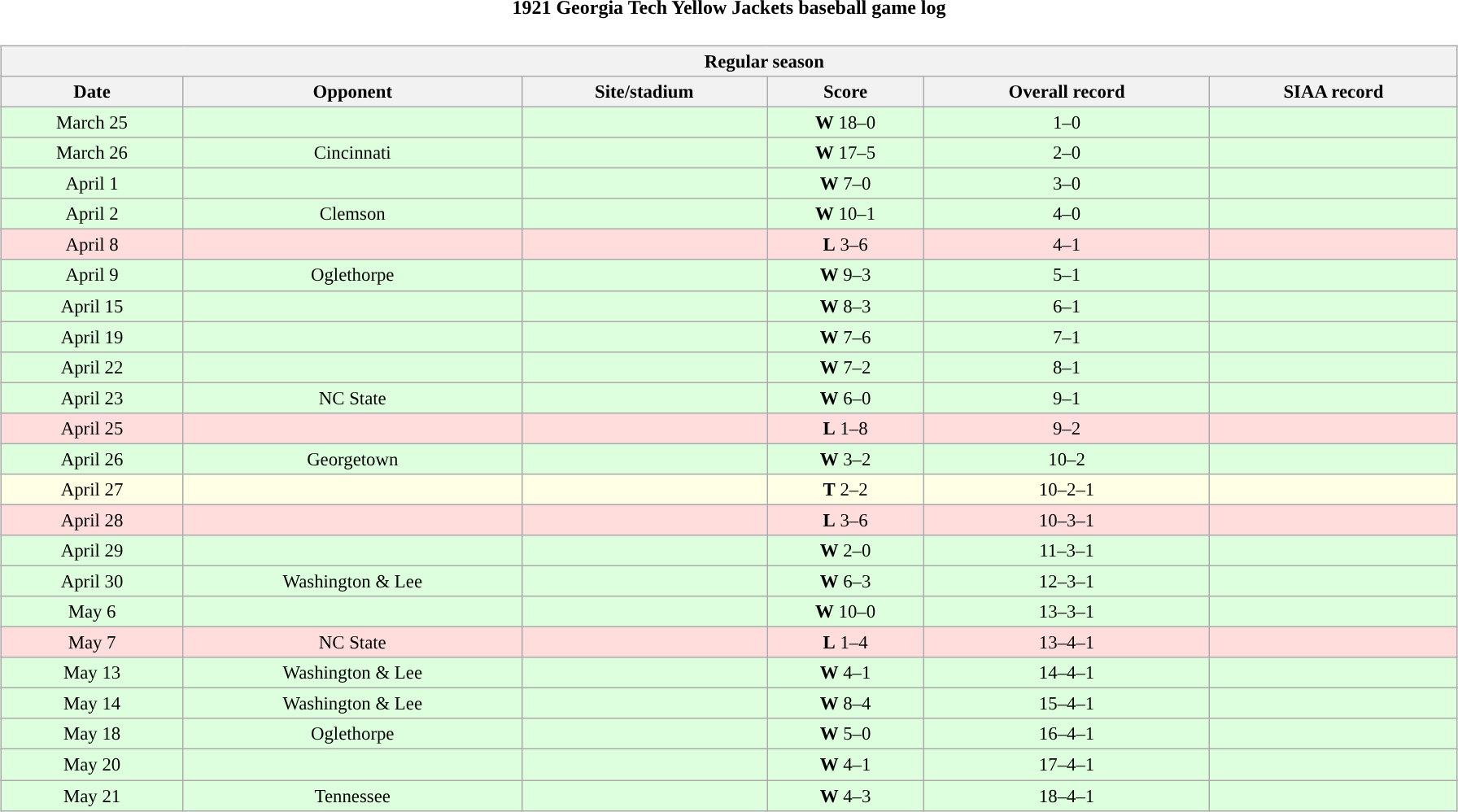<table class="toccolours" width=95% style="margin:1.5em auto; text-align:center;">
<tr>
<th colspan=2>1921 Georgia Tech Yellow Jackets baseball game log</th>
</tr>
<tr valign="top">
<td><br><table class="wikitable collapsible collapsed" style="margin:auto; font-size:95%; width:100%">
<tr>
<th colspan=12 style="padding-left:4em;">Regular season</th>
</tr>
<tr>
<th>Date</th>
<th>Opponent</th>
<th>Site/stadium</th>
<th>Score</th>
<th>Overall record</th>
<th>SIAA record</th>
</tr>
<tr bgcolor=ddffdd>
<td>March 25</td>
<td></td>
<td></td>
<td><strong>W</strong> 18–0</td>
<td>1–0</td>
<td></td>
</tr>
<tr bgcolor=ddffdd>
<td>March 26</td>
<td>Cincinnati</td>
<td></td>
<td><strong>W</strong> 17–5</td>
<td>2–0</td>
<td></td>
</tr>
<tr bgcolor=ddffdd>
<td>April 1</td>
<td></td>
<td></td>
<td><strong>W</strong>  7–0</td>
<td>3–0</td>
<td></td>
</tr>
<tr bgcolor=ddffdd>
<td>April 2</td>
<td>Clemson</td>
<td></td>
<td><strong>W</strong> 10–1</td>
<td>4–0</td>
<td></td>
</tr>
<tr bgcolor=ffdddd>
<td>April 8</td>
<td></td>
<td></td>
<td><strong>L</strong> 3–6</td>
<td>4–1</td>
<td></td>
</tr>
<tr bgcolor=ddffdd>
<td>April 9</td>
<td>Oglethorpe</td>
<td></td>
<td><strong>W</strong>  9–3</td>
<td>5–1</td>
<td></td>
</tr>
<tr bgcolor=ddffdd>
<td>April 15</td>
<td></td>
<td></td>
<td><strong>W</strong> 8–3</td>
<td>6–1</td>
<td></td>
</tr>
<tr bgcolor=ddffdd>
<td>April 19</td>
<td></td>
<td></td>
<td><strong>W</strong> 7–6</td>
<td>7–1</td>
<td></td>
</tr>
<tr bgcolor=ddffdd>
<td>April 22</td>
<td></td>
<td></td>
<td><strong>W</strong> 7–2</td>
<td>8–1</td>
<td></td>
</tr>
<tr bgcolor=ddffdd>
<td>April 23</td>
<td>NC State</td>
<td></td>
<td><strong>W</strong> 6–0</td>
<td>9–1</td>
<td></td>
</tr>
<tr bgcolor=ffdddd>
<td>April 25</td>
<td></td>
<td></td>
<td><strong>L</strong> 1–8</td>
<td>9–2</td>
<td></td>
</tr>
<tr bgcolor=ddffdd>
<td>April 26</td>
<td>Georgetown</td>
<td></td>
<td><strong>W</strong> 3–2</td>
<td>10–2</td>
<td></td>
</tr>
<tr bgcolor=ffffe6>
<td>April 27</td>
<td></td>
<td></td>
<td><strong>T</strong> 2–2</td>
<td>10–2–1</td>
<td></td>
</tr>
<tr bgcolor=ffdddd>
<td>April 28</td>
<td></td>
<td></td>
<td><strong>L</strong> 3–6</td>
<td>10–3–1</td>
<td></td>
</tr>
<tr bgcolor=ddffdd>
<td>April 29</td>
<td></td>
<td></td>
<td><strong>W</strong> 2–0</td>
<td>11–3–1</td>
<td></td>
</tr>
<tr bgcolor=ddffdd>
<td>April 30</td>
<td>Washington & Lee</td>
<td></td>
<td><strong>W</strong> 6–3</td>
<td>12–3–1</td>
<td></td>
</tr>
<tr bgcolor=ddffdd>
<td>May 6</td>
<td></td>
<td></td>
<td><strong>W</strong> 10–0</td>
<td>13–3–1</td>
<td></td>
</tr>
<tr bgcolor=ffdddd>
<td>May 7</td>
<td>NC State</td>
<td></td>
<td><strong>L</strong> 1–4</td>
<td>13–4–1</td>
<td></td>
</tr>
<tr bgcolor=ddffdd>
<td>May 13</td>
<td>Washington & Lee</td>
<td></td>
<td><strong>W</strong> 4–1</td>
<td>14–4–1</td>
<td></td>
</tr>
<tr bgcolor=ddffdd>
<td>May 14</td>
<td>Washington & Lee</td>
<td></td>
<td><strong>W</strong> 8–4</td>
<td>15–4–1</td>
<td></td>
</tr>
<tr bgcolor=ddffdd>
<td>May 18</td>
<td>Oglethorpe</td>
<td></td>
<td><strong>W</strong> 5–0</td>
<td>16–4–1</td>
<td></td>
</tr>
<tr bgcolor=ddffdd>
<td>May 20</td>
<td></td>
<td></td>
<td><strong>W</strong> 4–1</td>
<td>17–4–1</td>
<td></td>
</tr>
<tr bgcolor=ddffdd>
<td>May 21</td>
<td>Tennessee</td>
<td></td>
<td><strong>W</strong> 4–3</td>
<td>18–4–1</td>
<td></td>
</tr>
</table>
</td>
</tr>
</table>
